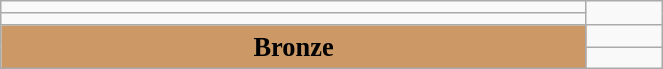<table class="wikitable" style=" text-align:center; font-size:110%;" width="35%">
<tr>
<td></td>
</tr>
<tr>
<td></td>
</tr>
<tr>
<td rowspan="2" bgcolor="#cc9966"><strong>Bronze</strong></td>
<td></td>
</tr>
<tr>
<td></td>
</tr>
</table>
